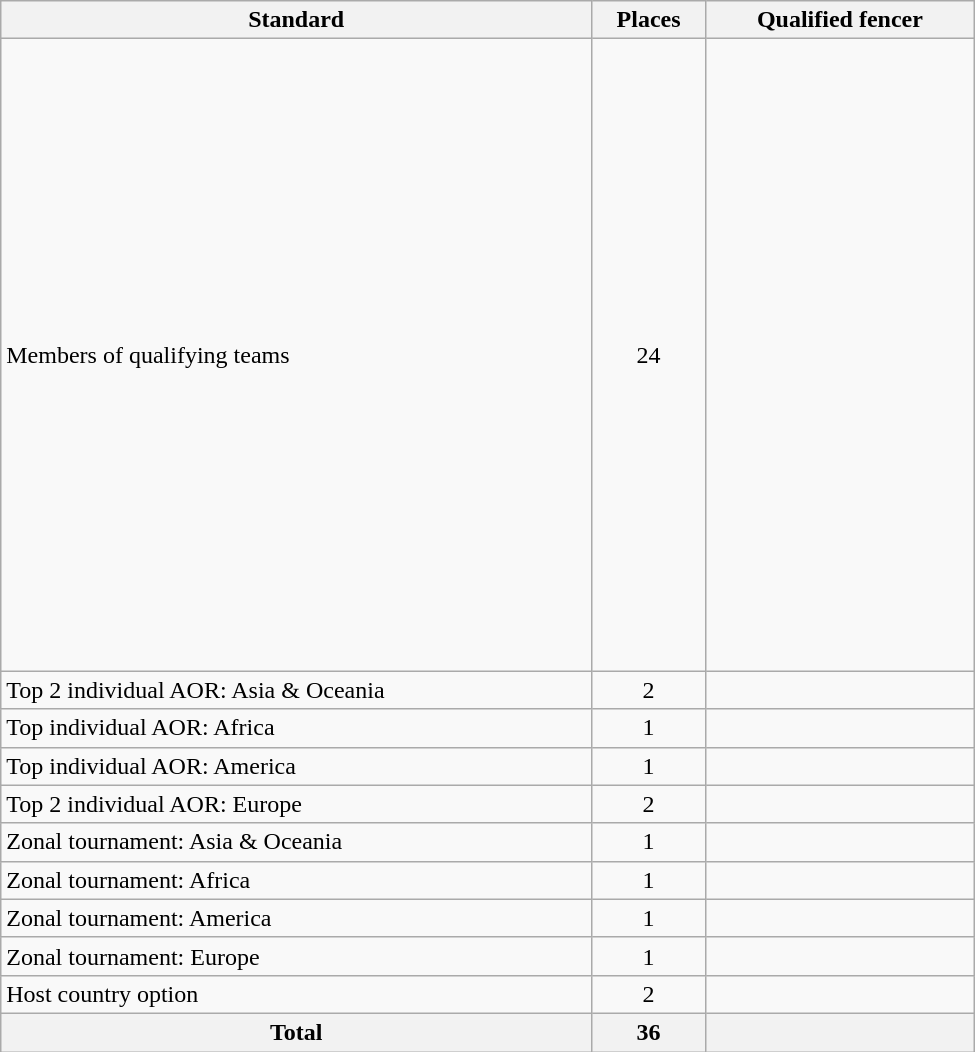<table class="wikitable" width=650>
<tr>
<th>Standard</th>
<th>Places</th>
<th>Qualified fencer</th>
</tr>
<tr>
<td>Members of qualifying teams</td>
<td align=center>24</td>
<td><br><br><br><br><br><br><br><br><br><br><br><br><br><br><br><br><br><br><br><br><br><br><br></td>
</tr>
<tr>
<td>Top 2 individual AOR: Asia & Oceania</td>
<td align=center>2</td>
<td><br></td>
</tr>
<tr>
<td>Top individual AOR: Africa</td>
<td align=center>1</td>
<td></td>
</tr>
<tr>
<td>Top individual AOR: America</td>
<td align=center>1</td>
<td></td>
</tr>
<tr>
<td>Top 2 individual AOR: Europe</td>
<td align=center>2</td>
<td><br></td>
</tr>
<tr>
<td>Zonal tournament: Asia & Oceania</td>
<td align=center>1</td>
<td></td>
</tr>
<tr>
<td>Zonal tournament: Africa</td>
<td align=center>1</td>
<td></td>
</tr>
<tr>
<td>Zonal tournament: America</td>
<td align=center>1</td>
<td></td>
</tr>
<tr>
<td>Zonal tournament: Europe</td>
<td align=center>1</td>
<td></td>
</tr>
<tr>
<td>Host country option</td>
<td align=center>2</td>
<td><br></td>
</tr>
<tr>
<th>Total</th>
<th>36</th>
<th></th>
</tr>
</table>
